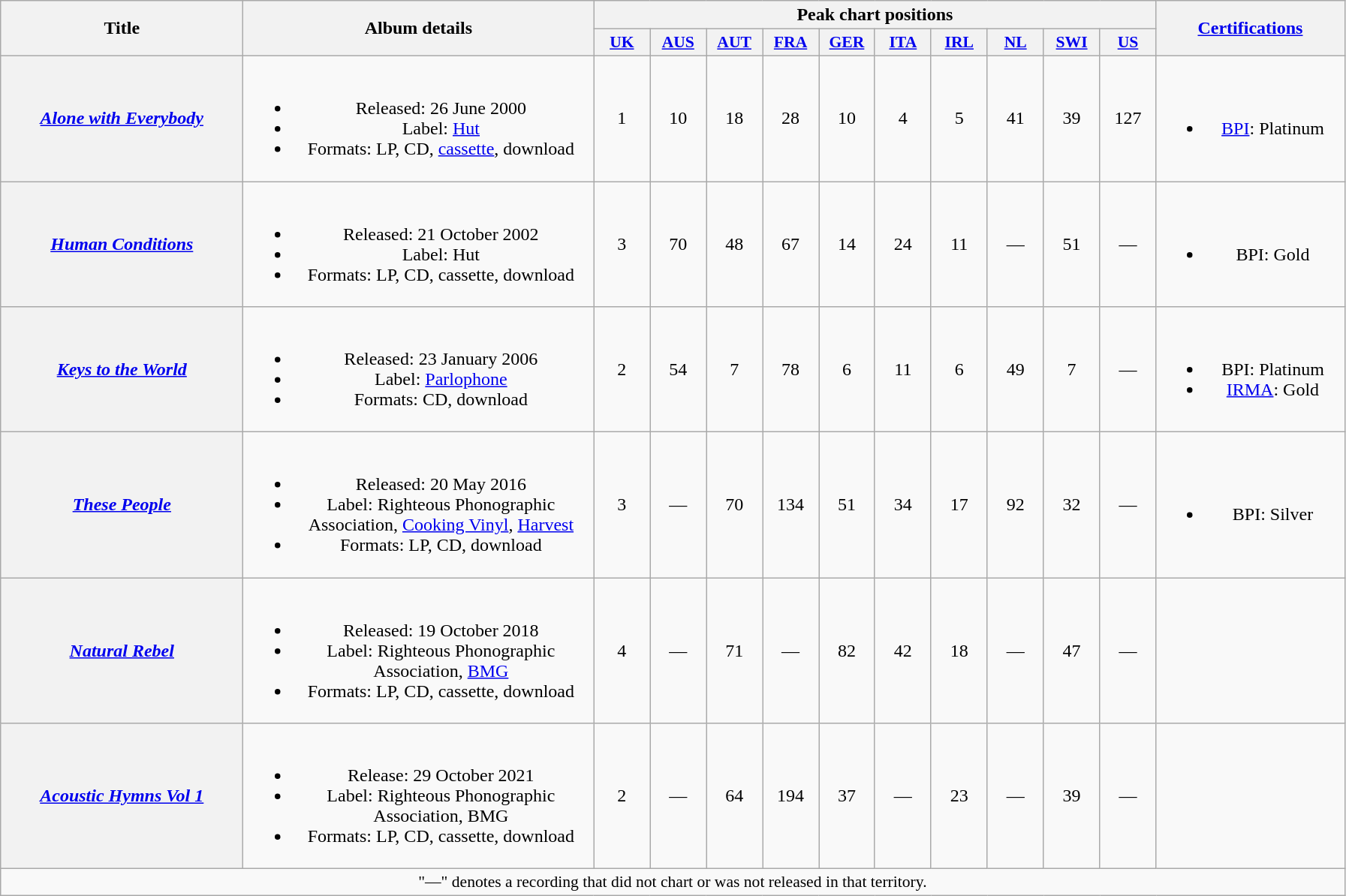<table class="wikitable plainrowheaders" style="text-align:center;">
<tr>
<th scope="col" rowspan="2" style="width:13em;">Title</th>
<th scope="col" rowspan="2" style="width:19em;">Album details</th>
<th scope="col" colspan="10">Peak chart positions</th>
<th scope="col" rowspan="2" style="width:10em;"><a href='#'>Certifications</a></th>
</tr>
<tr>
<th scope="col" style="width:3em;font-size:90%;"><a href='#'>UK</a><br></th>
<th scope="col" style="width:3em;font-size:90%;"><a href='#'>AUS</a><br></th>
<th scope="col" style="width:3em;font-size:90%;"><a href='#'>AUT</a><br></th>
<th scope="col" style="width:3em;font-size:90%;"><a href='#'>FRA</a><br></th>
<th scope="col" style="width:3em;font-size:90%;"><a href='#'>GER</a><br></th>
<th scope="col" style="width:3em;font-size:90%;"><a href='#'>ITA</a><br></th>
<th scope="col" style="width:3em;font-size:90%;"><a href='#'>IRL</a><br></th>
<th scope="col" style="width:3em;font-size:90%;"><a href='#'>NL</a><br></th>
<th scope="col" style="width:3em;font-size:90%;"><a href='#'>SWI</a><br></th>
<th scope="col" style="width:3em;font-size:90%;"><a href='#'>US</a><br></th>
</tr>
<tr>
<th scope="row"><em><a href='#'>Alone with Everybody</a></em></th>
<td><br><ul><li>Released: 26 June 2000</li><li>Label: <a href='#'>Hut</a></li><li>Formats: LP, CD, <a href='#'>cassette</a>, download</li></ul></td>
<td>1</td>
<td>10</td>
<td>18</td>
<td>28</td>
<td>10</td>
<td>4</td>
<td>5</td>
<td>41</td>
<td>39</td>
<td>127</td>
<td><br><ul><li><a href='#'>BPI</a>: Platinum</li></ul></td>
</tr>
<tr>
<th scope="row"><em><a href='#'>Human Conditions</a></em></th>
<td><br><ul><li>Released: 21 October 2002</li><li>Label: Hut</li><li>Formats: LP, CD, cassette, download</li></ul></td>
<td>3</td>
<td>70</td>
<td>48</td>
<td>67</td>
<td>14</td>
<td>24</td>
<td>11</td>
<td>—</td>
<td>51</td>
<td>—</td>
<td><br><ul><li>BPI: Gold</li></ul></td>
</tr>
<tr>
<th scope="row"><em><a href='#'>Keys to the World</a></em></th>
<td><br><ul><li>Released: 23 January 2006</li><li>Label: <a href='#'>Parlophone</a></li><li>Formats: CD, download</li></ul></td>
<td>2</td>
<td>54</td>
<td>7</td>
<td>78</td>
<td>6</td>
<td>11</td>
<td>6</td>
<td>49</td>
<td>7</td>
<td>—</td>
<td><br><ul><li>BPI: Platinum</li><li><a href='#'>IRMA</a>: Gold</li></ul></td>
</tr>
<tr>
<th scope="row"><em><a href='#'>These People</a></em></th>
<td><br><ul><li>Released: 20 May 2016</li><li>Label: Righteous Phonographic Association, <a href='#'>Cooking Vinyl</a>, <a href='#'>Harvest</a></li><li>Formats: LP, CD, download</li></ul></td>
<td>3</td>
<td>—</td>
<td>70</td>
<td>134</td>
<td>51</td>
<td>34</td>
<td>17</td>
<td>92</td>
<td>32</td>
<td>—</td>
<td><br><ul><li>BPI: Silver</li></ul></td>
</tr>
<tr>
<th scope="row"><em><a href='#'>Natural Rebel</a></em></th>
<td><br><ul><li>Released: 19 October 2018</li><li>Label: Righteous Phonographic Association, <a href='#'>BMG</a></li><li>Formats: LP, CD, cassette, download</li></ul></td>
<td>4</td>
<td>—</td>
<td>71</td>
<td>—</td>
<td>82</td>
<td>42</td>
<td>18</td>
<td>—</td>
<td>47</td>
<td>—</td>
<td></td>
</tr>
<tr>
<th scope="row"><em><a href='#'>Acoustic Hymns Vol 1</a></em></th>
<td><br><ul><li>Release: 29 October 2021</li><li>Label: Righteous Phonographic Association, BMG</li><li>Formats: LP, CD, cassette, download</li></ul></td>
<td>2</td>
<td>—</td>
<td>64</td>
<td>194</td>
<td>37</td>
<td>—</td>
<td>23</td>
<td>—</td>
<td>39</td>
<td>—</td>
<td></td>
</tr>
<tr>
<td colspan="14" style="font-size:90%">"—" denotes a recording that did not chart or was not released in that territory.</td>
</tr>
</table>
